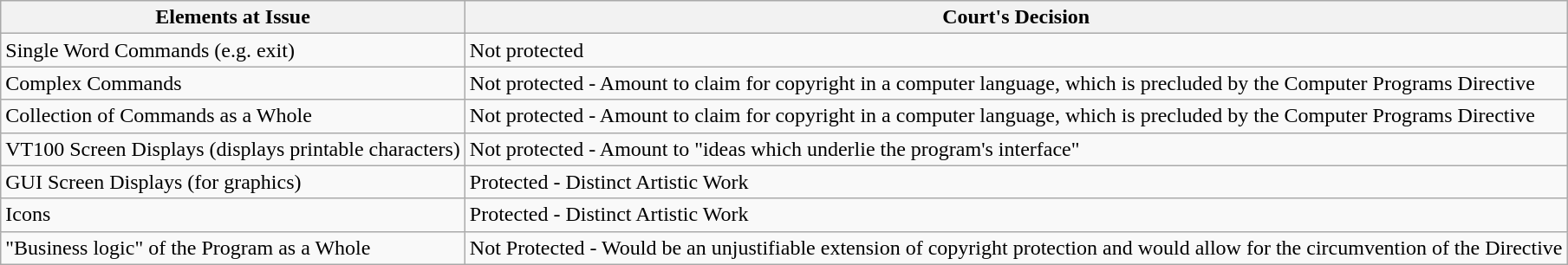<table class="wikitable sortable">
<tr>
<th>Elements at Issue</th>
<th>Court's Decision</th>
</tr>
<tr>
<td>Single Word Commands (e.g. exit)</td>
<td>Not protected</td>
</tr>
<tr>
<td>Complex Commands</td>
<td>Not protected - Amount to claim for copyright in a computer language, which is precluded by the Computer Programs Directive</td>
</tr>
<tr>
<td>Collection of Commands as a Whole</td>
<td>Not protected - Amount to claim for copyright in a computer language, which is precluded by the Computer Programs Directive</td>
</tr>
<tr>
<td>VT100 Screen Displays (displays printable characters)</td>
<td>Not protected - Amount to "ideas which underlie the program's interface"</td>
</tr>
<tr>
<td>GUI Screen Displays (for graphics)</td>
<td>Protected - Distinct Artistic Work</td>
</tr>
<tr>
<td>Icons</td>
<td>Protected - Distinct Artistic Work</td>
</tr>
<tr>
<td>"Business logic" of the Program as a Whole</td>
<td>Not Protected - Would be an unjustifiable extension of copyright protection and would allow for the circumvention of the Directive</td>
</tr>
</table>
